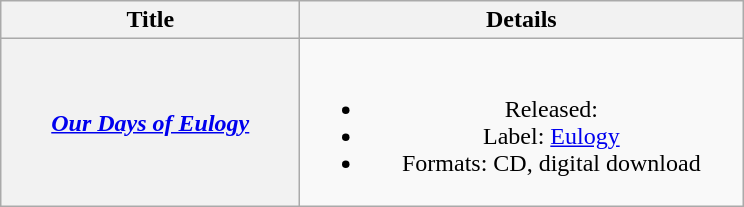<table class="wikitable plainrowheaders" style="text-align:center;">
<tr>
<th scope="col" style="width:12em;">Title</th>
<th scope="col" style="width:18em;">Details</th>
</tr>
<tr>
<th scope="row"><em><a href='#'>Our Days of Eulogy</a></em></th>
<td><br><ul><li>Released: </li><li>Label: <a href='#'>Eulogy</a></li><li>Formats: CD, digital download</li></ul></td>
</tr>
</table>
